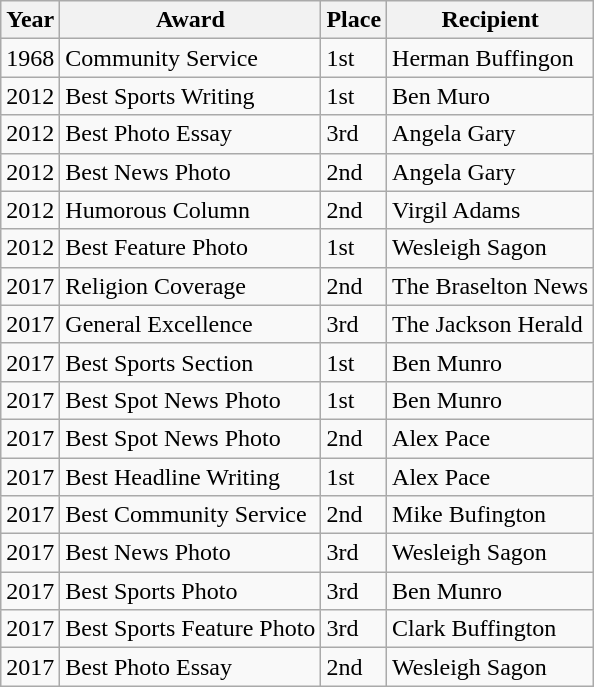<table class="wikitable">
<tr>
<th>Year</th>
<th>Award</th>
<th>Place</th>
<th>Recipient</th>
</tr>
<tr>
<td>1968</td>
<td>Community Service</td>
<td>1st</td>
<td>Herman Buffingon</td>
</tr>
<tr>
<td>2012</td>
<td>Best Sports Writing</td>
<td>1st</td>
<td>Ben Muro</td>
</tr>
<tr>
<td>2012</td>
<td>Best Photo Essay</td>
<td>3rd</td>
<td>Angela Gary</td>
</tr>
<tr>
<td>2012</td>
<td>Best News Photo</td>
<td>2nd</td>
<td>Angela Gary</td>
</tr>
<tr>
<td>2012</td>
<td>Humorous Column</td>
<td>2nd</td>
<td>Virgil Adams</td>
</tr>
<tr>
<td>2012</td>
<td>Best Feature Photo</td>
<td>1st</td>
<td>Wesleigh Sagon</td>
</tr>
<tr>
<td>2017</td>
<td>Religion Coverage</td>
<td>2nd</td>
<td>The Braselton News</td>
</tr>
<tr>
<td>2017</td>
<td>General Excellence</td>
<td>3rd</td>
<td>The Jackson Herald</td>
</tr>
<tr>
<td>2017</td>
<td>Best Sports Section</td>
<td>1st</td>
<td>Ben Munro</td>
</tr>
<tr>
<td>2017</td>
<td>Best Spot News Photo</td>
<td>1st</td>
<td>Ben Munro</td>
</tr>
<tr>
<td>2017</td>
<td>Best Spot News Photo</td>
<td>2nd</td>
<td>Alex Pace</td>
</tr>
<tr>
<td>2017</td>
<td>Best Headline Writing</td>
<td>1st</td>
<td>Alex Pace</td>
</tr>
<tr>
<td>2017</td>
<td>Best Community Service</td>
<td>2nd</td>
<td>Mike Bufington</td>
</tr>
<tr>
<td>2017</td>
<td>Best News Photo</td>
<td>3rd</td>
<td>Wesleigh Sagon</td>
</tr>
<tr>
<td>2017</td>
<td>Best Sports Photo</td>
<td>3rd</td>
<td>Ben Munro</td>
</tr>
<tr>
<td>2017</td>
<td>Best Sports Feature Photo</td>
<td>3rd</td>
<td>Clark Buffington</td>
</tr>
<tr>
<td>2017</td>
<td>Best Photo Essay</td>
<td>2nd</td>
<td>Wesleigh Sagon</td>
</tr>
</table>
